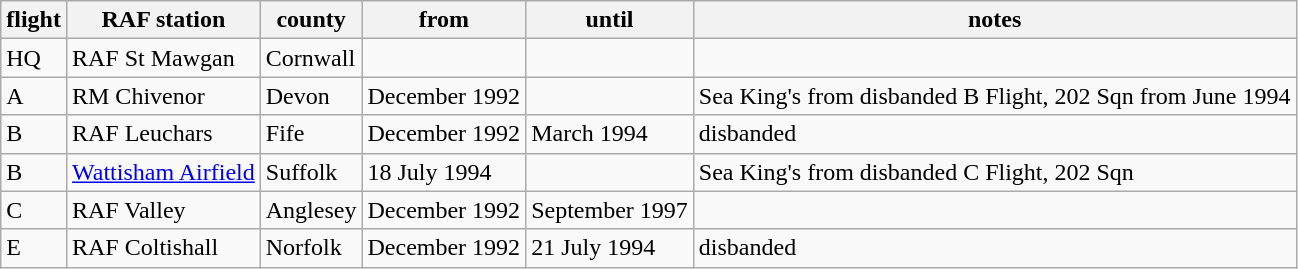<table class=wikitable>
<tr>
<th>flight</th>
<th>RAF station</th>
<th>county</th>
<th>from</th>
<th>until</th>
<th>notes</th>
</tr>
<tr>
<td>HQ</td>
<td>RAF St Mawgan</td>
<td>Cornwall</td>
<td></td>
<td></td>
<td></td>
</tr>
<tr>
<td>A</td>
<td>RM Chivenor</td>
<td>Devon</td>
<td>December 1992</td>
<td></td>
<td>Sea King's from disbanded B Flight, 202 Sqn from June 1994</td>
</tr>
<tr>
<td>B</td>
<td>RAF Leuchars</td>
<td>Fife</td>
<td>December 1992</td>
<td>March 1994</td>
<td>disbanded</td>
</tr>
<tr>
<td>B</td>
<td><a href='#'>Wattisham Airfield</a></td>
<td>Suffolk</td>
<td>18 July 1994</td>
<td></td>
<td>Sea King's from disbanded C Flight, 202 Sqn</td>
</tr>
<tr>
<td>C</td>
<td>RAF Valley</td>
<td>Anglesey</td>
<td>December 1992</td>
<td>September 1997</td>
<td></td>
</tr>
<tr>
<td>E</td>
<td>RAF Coltishall</td>
<td>Norfolk</td>
<td>December 1992</td>
<td>21 July 1994</td>
<td>disbanded</td>
</tr>
</table>
